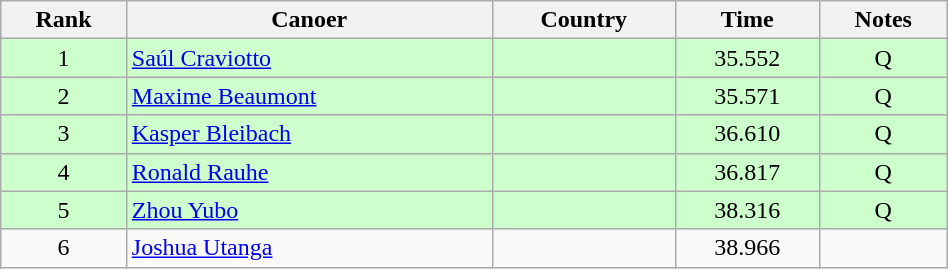<table class="wikitable" width=50% style="text-align:center;">
<tr>
<th>Rank</th>
<th>Canoer</th>
<th>Country</th>
<th>Time</th>
<th>Notes</th>
</tr>
<tr bgcolor=ccffcc>
<td>1</td>
<td align="left"><a href='#'>Saúl Craviotto</a></td>
<td align="left"></td>
<td>35.552</td>
<td>Q</td>
</tr>
<tr bgcolor=ccffcc>
<td>2</td>
<td align="left"><a href='#'>Maxime Beaumont</a></td>
<td align="left"></td>
<td>35.571</td>
<td>Q</td>
</tr>
<tr bgcolor=ccffcc>
<td>3</td>
<td align="left"><a href='#'>Kasper Bleibach</a></td>
<td align="left"></td>
<td>36.610</td>
<td>Q</td>
</tr>
<tr bgcolor=ccffcc>
<td>4</td>
<td align="left"><a href='#'>Ronald Rauhe</a></td>
<td align="left"></td>
<td>36.817</td>
<td>Q</td>
</tr>
<tr bgcolor=ccffcc>
<td>5</td>
<td align="left"><a href='#'>Zhou Yubo</a></td>
<td align="left"></td>
<td>38.316</td>
<td>Q</td>
</tr>
<tr>
<td>6</td>
<td align="left"><a href='#'>Joshua Utanga</a></td>
<td align="left"></td>
<td>38.966</td>
<td></td>
</tr>
</table>
